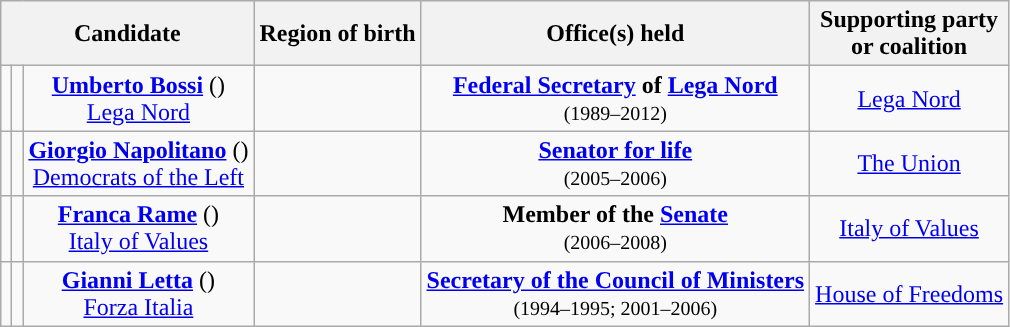<table class="wikitable" style="text-align:center">
<tr>
<th colspan="3" style="width:;">Candidate</th>
<th>Region of birth</th>
<th>Office(s) held</th>
<th>Supporting party <br> or coalition</th>
</tr>
<tr>
<td style="background-color:"></td>
<td></td>
<td><strong><a href='#'>Umberto Bossi</a></strong> ()<br><a href='#'>Lega Nord</a></td>
<td></td>
<td><strong><a href='#'>Federal Secretary</a> of <a href='#'>Lega Nord</a></strong> <br><small>(1989–2012)</small><br></td>
<td><a href='#'>Lega Nord</a></td>
</tr>
<tr>
<td style="background-color:"></td>
<td></td>
<td><strong><a href='#'>Giorgio Napolitano</a></strong> ()<br><a href='#'>Democrats of the Left</a></td>
<td></td>
<td><strong><a href='#'>Senator for life</a></strong><br><small>(2005–2006)</small><br></td>
<td><a href='#'>The Union</a></td>
</tr>
<tr>
<td style="background-color:"></td>
<td></td>
<td><strong><a href='#'>Franca Rame</a></strong> ()<br><a href='#'>Italy of Values</a></td>
<td></td>
<td><strong>Member of the <a href='#'>Senate</a></strong><br><small>(2006–2008)</small></td>
<td><a href='#'>Italy of Values</a></td>
</tr>
<tr>
<td style="background-color:"></td>
<td></td>
<td><strong><a href='#'>Gianni Letta</a></strong> ()<br><a href='#'>Forza Italia</a></td>
<td></td>
<td><strong><a href='#'>Secretary of the Council of Ministers</a></strong><br><small>(1994–1995; 2001–2006)</small></td>
<td><a href='#'>House of Freedoms</a></td>
</tr>
</table>
